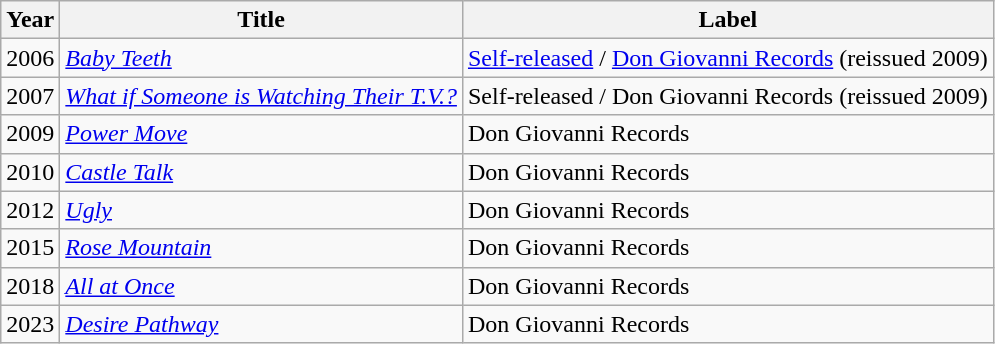<table class="wikitable">
<tr>
<th>Year</th>
<th>Title</th>
<th>Label</th>
</tr>
<tr>
<td>2006</td>
<td><em><a href='#'>Baby Teeth</a></em></td>
<td><a href='#'>Self-released</a> / <a href='#'>Don Giovanni Records</a> (reissued 2009)</td>
</tr>
<tr>
<td>2007</td>
<td><em><a href='#'>What if Someone is Watching Their T.V.?</a></em></td>
<td>Self-released / Don Giovanni Records (reissued 2009)</td>
</tr>
<tr>
<td>2009</td>
<td><em><a href='#'>Power Move</a></em></td>
<td>Don Giovanni Records</td>
</tr>
<tr>
<td>2010</td>
<td><em><a href='#'>Castle Talk</a></em></td>
<td>Don Giovanni Records</td>
</tr>
<tr>
<td>2012</td>
<td><em><a href='#'>Ugly</a></em></td>
<td>Don Giovanni Records</td>
</tr>
<tr>
<td>2015</td>
<td><em><a href='#'>Rose Mountain</a></em></td>
<td>Don Giovanni Records</td>
</tr>
<tr>
<td>2018</td>
<td><em><a href='#'>All at Once</a></em></td>
<td>Don Giovanni Records</td>
</tr>
<tr>
<td>2023</td>
<td><em><a href='#'>Desire Pathway</a></em></td>
<td>Don Giovanni Records</td>
</tr>
</table>
